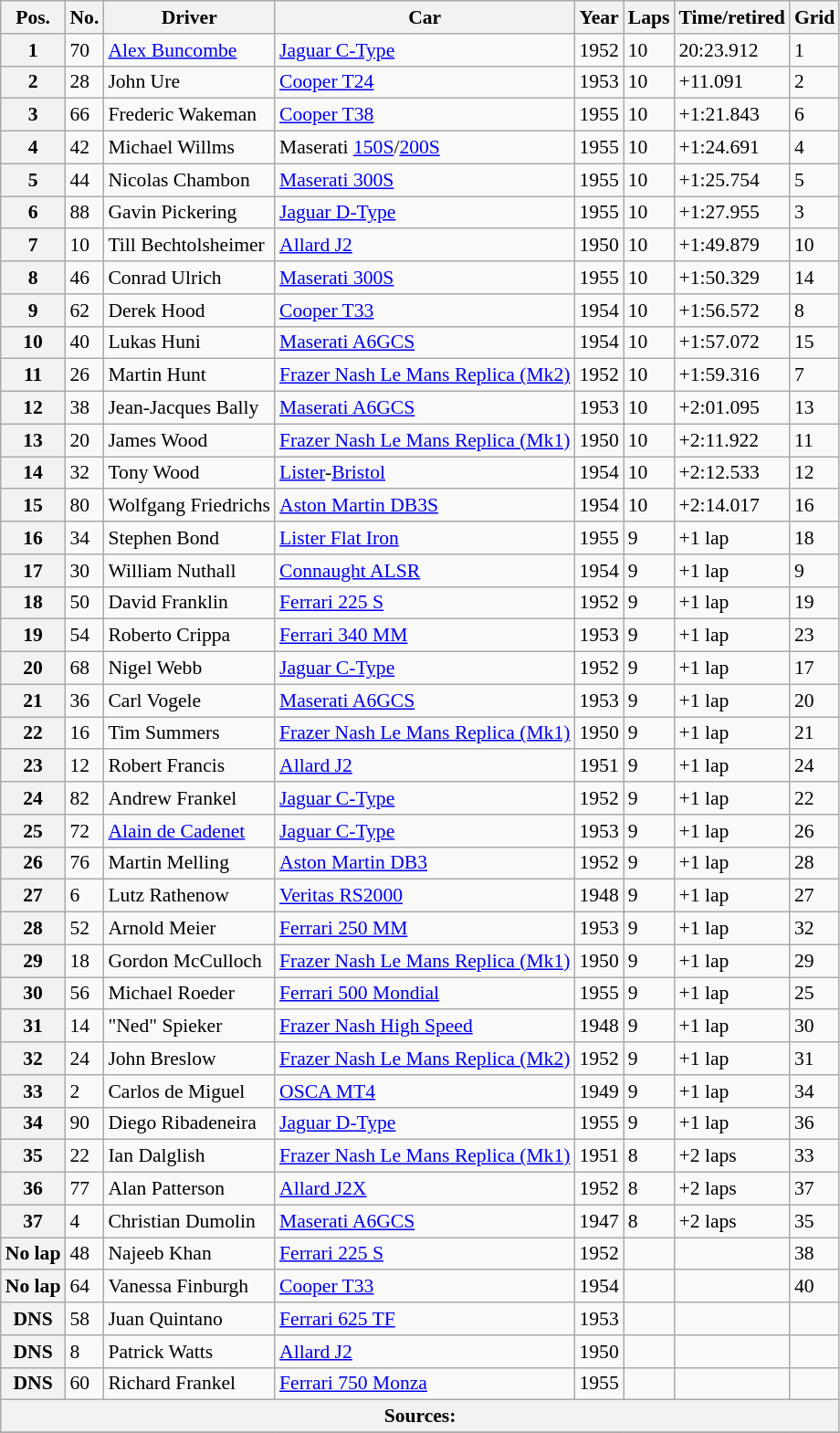<table class="wikitable" style="font-size:90%">
<tr>
<th>Pos.</th>
<th>No.</th>
<th>Driver</th>
<th>Car</th>
<th>Year</th>
<th>Laps</th>
<th>Time/retired</th>
<th>Grid</th>
</tr>
<tr>
<th>1</th>
<td>70</td>
<td> <a href='#'>Alex Buncombe</a></td>
<td><a href='#'>Jaguar C-Type</a></td>
<td>1952</td>
<td>10</td>
<td>20:23.912</td>
<td>1</td>
</tr>
<tr>
<th>2</th>
<td>28</td>
<td> John Ure</td>
<td><a href='#'>Cooper T24</a></td>
<td>1953</td>
<td>10</td>
<td>+11.091</td>
<td>2</td>
</tr>
<tr>
<th>3</th>
<td>66</td>
<td> Frederic Wakeman</td>
<td><a href='#'>Cooper T38</a></td>
<td>1955</td>
<td>10</td>
<td>+1:21.843</td>
<td>6</td>
</tr>
<tr>
<th>4</th>
<td>42</td>
<td> Michael Willms</td>
<td>Maserati <a href='#'>150S</a>/<a href='#'>200S</a></td>
<td>1955</td>
<td>10</td>
<td>+1:24.691</td>
<td>4</td>
</tr>
<tr>
<th>5</th>
<td>44</td>
<td> Nicolas Chambon</td>
<td><a href='#'>Maserati 300S</a></td>
<td>1955</td>
<td>10</td>
<td>+1:25.754</td>
<td>5</td>
</tr>
<tr>
<th>6</th>
<td>88</td>
<td> Gavin Pickering</td>
<td><a href='#'>Jaguar D-Type</a></td>
<td>1955</td>
<td>10</td>
<td>+1:27.955</td>
<td>3</td>
</tr>
<tr>
<th>7</th>
<td>10</td>
<td> Till Bechtolsheimer</td>
<td><a href='#'>Allard J2</a></td>
<td>1950</td>
<td>10</td>
<td>+1:49.879</td>
<td>10</td>
</tr>
<tr>
<th>8</th>
<td>46</td>
<td> Conrad Ulrich</td>
<td><a href='#'>Maserati 300S</a></td>
<td>1955</td>
<td>10</td>
<td>+1:50.329</td>
<td>14</td>
</tr>
<tr>
<th>9</th>
<td>62</td>
<td> Derek Hood</td>
<td><a href='#'>Cooper T33</a></td>
<td>1954</td>
<td>10</td>
<td>+1:56.572</td>
<td>8</td>
</tr>
<tr>
<th>10</th>
<td>40</td>
<td> Lukas Huni</td>
<td><a href='#'>Maserati A6GCS</a></td>
<td>1954</td>
<td>10</td>
<td>+1:57.072</td>
<td>15</td>
</tr>
<tr>
<th>11</th>
<td>26</td>
<td> Martin Hunt</td>
<td><a href='#'>Frazer Nash Le Mans Replica (Mk2)</a></td>
<td>1952</td>
<td>10</td>
<td>+1:59.316</td>
<td>7</td>
</tr>
<tr>
<th>12</th>
<td>38</td>
<td> Jean-Jacques Bally</td>
<td><a href='#'>Maserati A6GCS</a></td>
<td>1953</td>
<td>10</td>
<td>+2:01.095</td>
<td>13</td>
</tr>
<tr>
<th>13</th>
<td>20</td>
<td> James Wood</td>
<td><a href='#'>Frazer Nash Le Mans Replica (Mk1)</a></td>
<td>1950</td>
<td>10</td>
<td>+2:11.922</td>
<td>11</td>
</tr>
<tr>
<th>14</th>
<td>32</td>
<td> Tony Wood</td>
<td><a href='#'>Lister</a>-<a href='#'>Bristol</a></td>
<td>1954</td>
<td>10</td>
<td>+2:12.533</td>
<td>12</td>
</tr>
<tr>
<th>15</th>
<td>80</td>
<td> Wolfgang Friedrichs</td>
<td><a href='#'>Aston Martin DB3S</a></td>
<td>1954</td>
<td>10</td>
<td>+2:14.017</td>
<td>16</td>
</tr>
<tr>
<th>16</th>
<td>34</td>
<td> Stephen Bond</td>
<td><a href='#'>Lister Flat Iron</a></td>
<td>1955</td>
<td>9</td>
<td>+1 lap</td>
<td>18</td>
</tr>
<tr>
<th>17</th>
<td>30</td>
<td> William Nuthall</td>
<td><a href='#'>Connaught ALSR</a></td>
<td>1954</td>
<td>9</td>
<td>+1 lap</td>
<td>9</td>
</tr>
<tr>
<th>18</th>
<td>50</td>
<td> David Franklin</td>
<td><a href='#'>Ferrari 225 S</a></td>
<td>1952</td>
<td>9</td>
<td>+1 lap</td>
<td>19</td>
</tr>
<tr>
<th>19</th>
<td>54</td>
<td> Roberto Crippa</td>
<td><a href='#'>Ferrari 340 MM</a></td>
<td>1953</td>
<td>9</td>
<td>+1 lap</td>
<td>23</td>
</tr>
<tr>
<th>20</th>
<td>68</td>
<td> Nigel Webb</td>
<td><a href='#'>Jaguar C-Type</a></td>
<td>1952</td>
<td>9</td>
<td>+1 lap</td>
<td>17</td>
</tr>
<tr>
<th>21</th>
<td>36</td>
<td> Carl Vogele</td>
<td><a href='#'>Maserati A6GCS</a></td>
<td>1953</td>
<td>9</td>
<td>+1 lap</td>
<td>20</td>
</tr>
<tr>
<th>22</th>
<td>16</td>
<td> Tim Summers</td>
<td><a href='#'>Frazer Nash Le Mans Replica (Mk1)</a></td>
<td>1950</td>
<td>9</td>
<td>+1 lap</td>
<td>21</td>
</tr>
<tr>
<th>23</th>
<td>12</td>
<td> Robert Francis</td>
<td><a href='#'>Allard J2</a></td>
<td>1951</td>
<td>9</td>
<td>+1 lap</td>
<td>24</td>
</tr>
<tr>
<th>24</th>
<td>82</td>
<td> Andrew Frankel</td>
<td><a href='#'>Jaguar C-Type</a></td>
<td>1952</td>
<td>9</td>
<td>+1 lap</td>
<td>22</td>
</tr>
<tr>
<th>25</th>
<td>72</td>
<td> <a href='#'>Alain de Cadenet</a></td>
<td><a href='#'>Jaguar C-Type</a></td>
<td>1953</td>
<td>9</td>
<td>+1 lap</td>
<td>26</td>
</tr>
<tr>
<th>26</th>
<td>76</td>
<td> Martin Melling</td>
<td><a href='#'>Aston Martin DB3</a></td>
<td>1952</td>
<td>9</td>
<td>+1 lap</td>
<td>28</td>
</tr>
<tr>
<th>27</th>
<td>6</td>
<td> Lutz Rathenow</td>
<td><a href='#'>Veritas RS2000</a></td>
<td>1948</td>
<td>9</td>
<td>+1 lap</td>
<td>27</td>
</tr>
<tr>
<th>28</th>
<td>52</td>
<td> Arnold Meier</td>
<td><a href='#'>Ferrari 250 MM</a></td>
<td>1953</td>
<td>9</td>
<td>+1 lap</td>
<td>32</td>
</tr>
<tr>
<th>29</th>
<td>18</td>
<td> Gordon McCulloch</td>
<td><a href='#'>Frazer Nash Le Mans Replica (Mk1)</a></td>
<td>1950</td>
<td>9</td>
<td>+1 lap</td>
<td>29</td>
</tr>
<tr>
<th>30</th>
<td>56</td>
<td> Michael Roeder</td>
<td><a href='#'>Ferrari 500 Mondial</a></td>
<td>1955</td>
<td>9</td>
<td>+1 lap</td>
<td>25</td>
</tr>
<tr>
<th>31</th>
<td>14</td>
<td> "Ned" Spieker</td>
<td><a href='#'>Frazer Nash High Speed</a></td>
<td>1948</td>
<td>9</td>
<td>+1 lap</td>
<td>30</td>
</tr>
<tr>
<th>32</th>
<td>24</td>
<td> John Breslow</td>
<td><a href='#'>Frazer Nash Le Mans Replica (Mk2)</a></td>
<td>1952</td>
<td>9</td>
<td>+1 lap</td>
<td>31</td>
</tr>
<tr>
<th>33</th>
<td>2</td>
<td> Carlos de Miguel</td>
<td><a href='#'>OSCA MT4</a></td>
<td>1949</td>
<td>9</td>
<td>+1 lap</td>
<td>34</td>
</tr>
<tr>
<th>34</th>
<td>90</td>
<td> Diego Ribadeneira</td>
<td><a href='#'>Jaguar D-Type</a></td>
<td>1955</td>
<td>9</td>
<td>+1 lap</td>
<td>36</td>
</tr>
<tr>
<th>35</th>
<td>22</td>
<td> Ian Dalglish</td>
<td><a href='#'>Frazer Nash Le Mans Replica (Mk1)</a></td>
<td>1951</td>
<td>8</td>
<td>+2 laps</td>
<td>33</td>
</tr>
<tr>
<th>36</th>
<td>77</td>
<td> Alan Patterson</td>
<td><a href='#'>Allard J2X</a></td>
<td>1952</td>
<td>8</td>
<td>+2 laps</td>
<td>37</td>
</tr>
<tr>
<th>37</th>
<td>4</td>
<td> Christian Dumolin</td>
<td><a href='#'>Maserati A6GCS</a></td>
<td>1947</td>
<td>8</td>
<td>+2 laps</td>
<td>35</td>
</tr>
<tr>
<th>No lap</th>
<td>48</td>
<td> Najeeb Khan</td>
<td><a href='#'>Ferrari 225 S</a></td>
<td>1952</td>
<td></td>
<td></td>
<td>38</td>
</tr>
<tr>
<th>No lap</th>
<td>64</td>
<td> Vanessa Finburgh</td>
<td><a href='#'>Cooper T33</a></td>
<td>1954</td>
<td></td>
<td></td>
<td>40</td>
</tr>
<tr>
<th>DNS</th>
<td>58</td>
<td> Juan Quintano</td>
<td><a href='#'>Ferrari 625 TF</a></td>
<td>1953</td>
<td></td>
<td></td>
<td></td>
</tr>
<tr>
<th>DNS</th>
<td>8</td>
<td> Patrick Watts</td>
<td><a href='#'>Allard J2</a></td>
<td>1950</td>
<td></td>
<td></td>
<td></td>
</tr>
<tr>
<th>DNS</th>
<td>60</td>
<td> Richard Frankel</td>
<td><a href='#'>Ferrari 750 Monza</a></td>
<td>1955</td>
<td></td>
<td></td>
<td></td>
</tr>
<tr style="background-color:#E5E4E2" align="center">
<th colspan=8>Sources:</th>
</tr>
<tr>
</tr>
</table>
